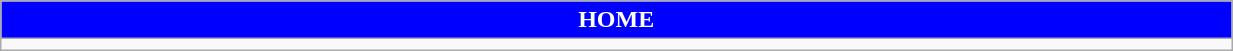<table class="wikitable collapsible collapsed" style="width:65%">
<tr>
<th colspan=6 ! style="color:white; background:blue">HOME</th>
</tr>
<tr>
<td></td>
</tr>
</table>
